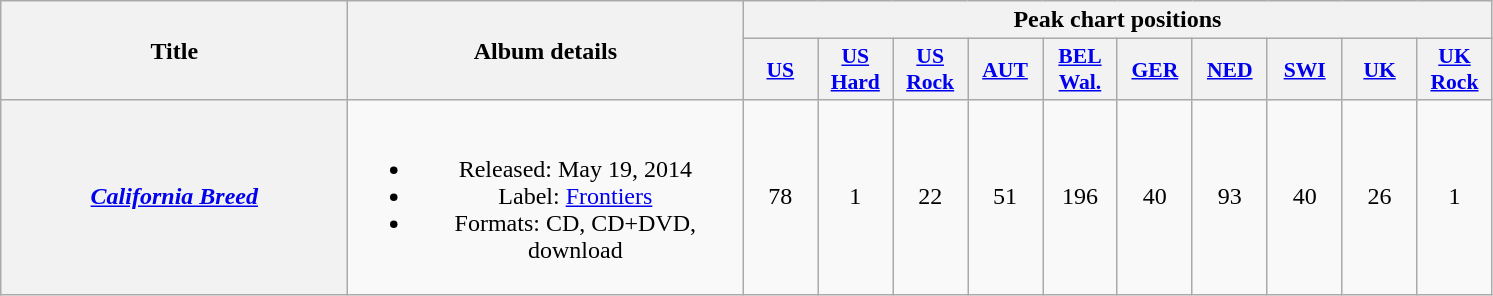<table class="wikitable plainrowheaders" style="text-align:center">
<tr>
<th scope="col" rowspan="2" style="width:14em">Title</th>
<th scope="col" rowspan="2" style="width:16em">Album details</th>
<th scope="col" colspan="10">Peak chart positions</th>
</tr>
<tr>
<th scope="col" style="width:3em;font-size:90%;"><a href='#'>US</a><br></th>
<th scope="col" style="width:3em;font-size:90%;"><a href='#'>US<br>Hard</a><br></th>
<th scope="col" style="width:3em;font-size:90%;"><a href='#'>US<br>Rock</a><br></th>
<th scope="col" style="width:3em;font-size:90%;"><a href='#'>AUT</a><br></th>
<th scope="col" style="width:3em;font-size:90%;"><a href='#'>BEL<br>Wal.</a><br></th>
<th scope="col" style="width:3em;font-size:90%;"><a href='#'>GER</a><br></th>
<th scope="col" style="width:3em;font-size:90%;"><a href='#'>NED</a><br></th>
<th scope="col" style="width:3em;font-size:90%;"><a href='#'>SWI</a><br></th>
<th scope="col" style="width:3em;font-size:90%;"><a href='#'>UK</a><br></th>
<th scope="col" style="width:3em;font-size:90%;"><a href='#'>UK<br>Rock</a><br></th>
</tr>
<tr>
<th scope="row"><em><a href='#'>California Breed</a></em></th>
<td><br><ul><li>Released: May 19, 2014</li><li>Label: <a href='#'>Frontiers</a></li><li>Formats: CD, CD+DVD, download</li></ul></td>
<td>78</td>
<td>1</td>
<td>22</td>
<td>51</td>
<td>196</td>
<td>40</td>
<td>93</td>
<td>40</td>
<td>26</td>
<td>1</td>
</tr>
</table>
